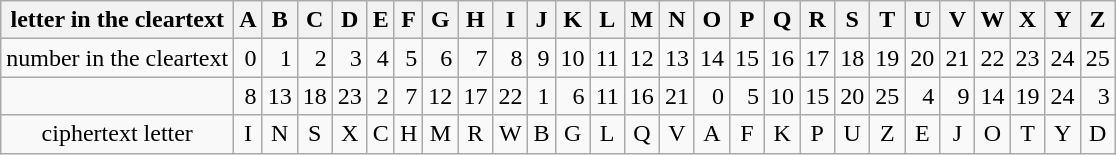<table class="wikitable" border="1">
<tr>
<th>letter in the cleartext</th>
<th>A</th>
<th>B</th>
<th>C</th>
<th>D</th>
<th>E</th>
<th>F</th>
<th>G</th>
<th>H</th>
<th>I</th>
<th>J</th>
<th>K</th>
<th>L</th>
<th>M</th>
<th>N</th>
<th>O</th>
<th>P</th>
<th>Q</th>
<th>R</th>
<th>S</th>
<th>T</th>
<th>U</th>
<th>V</th>
<th>W</th>
<th>X</th>
<th>Y</th>
<th>Z</th>
</tr>
<tr style="text-align:right">
<td>number in the cleartext</td>
<td>0</td>
<td>1</td>
<td>2</td>
<td>3</td>
<td>4</td>
<td>5</td>
<td>6</td>
<td>7</td>
<td>8</td>
<td>9</td>
<td>10</td>
<td>11</td>
<td>12</td>
<td>13</td>
<td>14</td>
<td>15</td>
<td>16</td>
<td>17</td>
<td>18</td>
<td>19</td>
<td>20</td>
<td>21</td>
<td>22</td>
<td>23</td>
<td>24</td>
<td>25</td>
</tr>
<tr style="text-align:right">
<td></td>
<td>8</td>
<td>13</td>
<td>18</td>
<td>23</td>
<td>2</td>
<td>7</td>
<td>12</td>
<td>17</td>
<td>22</td>
<td>1</td>
<td>6</td>
<td>11</td>
<td>16</td>
<td>21</td>
<td>0</td>
<td>5</td>
<td>10</td>
<td>15</td>
<td>20</td>
<td>25</td>
<td>4</td>
<td>9</td>
<td>14</td>
<td>19</td>
<td>24</td>
<td>3</td>
</tr>
<tr style="text-align:center">
<td>ciphertext letter</td>
<td>I</td>
<td>N</td>
<td>S</td>
<td>X</td>
<td>C</td>
<td>H</td>
<td>M</td>
<td>R</td>
<td>W</td>
<td>B</td>
<td>G</td>
<td>L</td>
<td>Q</td>
<td>V</td>
<td>A</td>
<td>F</td>
<td>K</td>
<td>P</td>
<td>U</td>
<td>Z</td>
<td>E</td>
<td>J</td>
<td>O</td>
<td>T</td>
<td>Y</td>
<td>D</td>
</tr>
</table>
